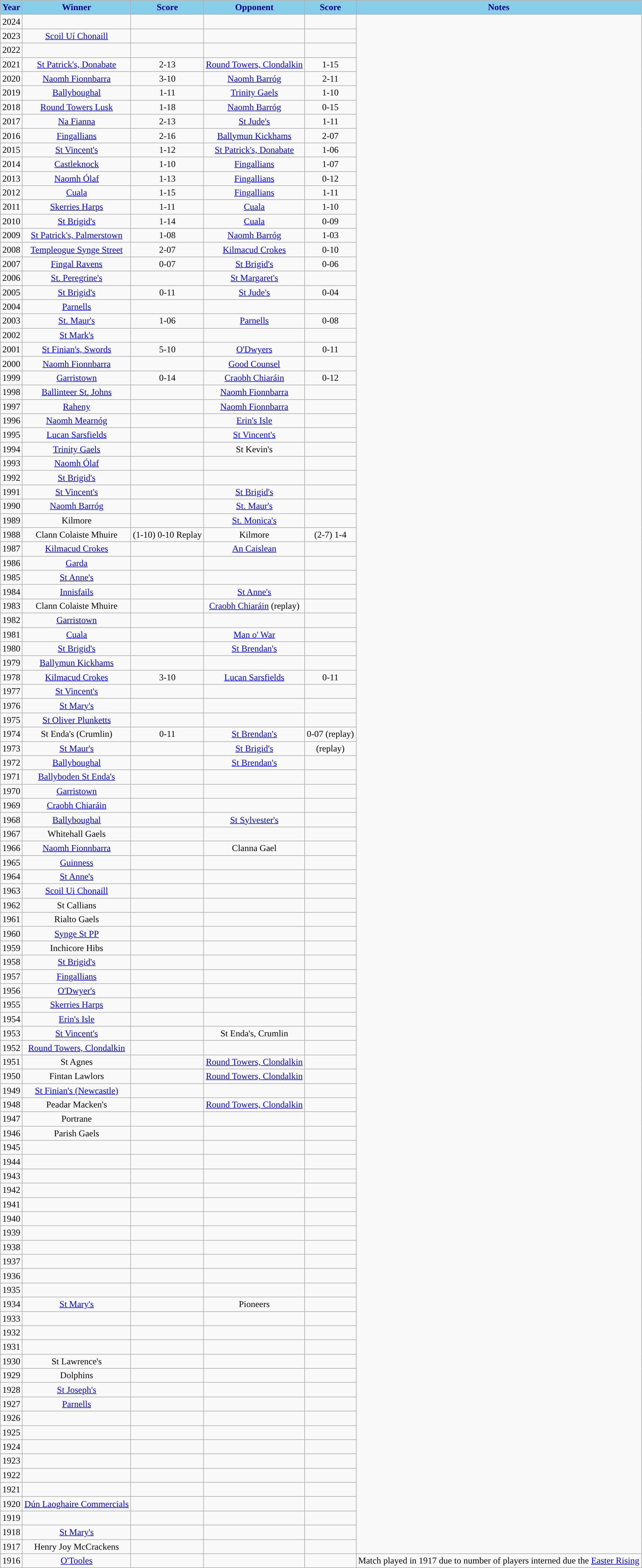<table class="wikitable" style="text-align:center;">
<tr>
<th style="background:skyblue;color:navy;">Year</th>
<th style="background:skyblue;color:navy;">Winner</th>
<th style="background:skyblue;color:navy;">Score</th>
<th style="background:skyblue;color:navy;">Opponent</th>
<th style="background:skyblue;color:navy;">Score</th>
<th style="background:skyblue;color:navy;">Notes</th>
</tr>
<tr>
<td>2024</td>
<td></td>
<td></td>
<td></td>
<td></td>
</tr>
<tr>
<td>2023</td>
<td><a href='#'>Scoil Uí Chonaill</a></td>
<td></td>
<td></td>
<td></td>
</tr>
<tr>
<td>2022</td>
<td></td>
<td></td>
<td></td>
<td></td>
</tr>
<tr>
<td>2021</td>
<td><a href='#'>St Patrick's, Donabate</a></td>
<td>2-13</td>
<td><a href='#'>Round Towers, Clondalkin</a></td>
<td>1-15</td>
</tr>
<tr>
<td>2020</td>
<td><a href='#'>Naomh Fionnbarra</a></td>
<td>3-10</td>
<td><a href='#'>Naomh Barróg</a></td>
<td>2-11</td>
</tr>
<tr>
<td>2019</td>
<td><a href='#'>Ballyboughal</a></td>
<td>1-11</td>
<td><a href='#'>Trinity Gaels</a></td>
<td>1-10</td>
</tr>
<tr>
<td>2018</td>
<td><a href='#'>Round Towers Lusk</a></td>
<td>1-18</td>
<td><a href='#'>Naomh Barróg</a></td>
<td>0-15</td>
</tr>
<tr>
<td>2017</td>
<td><a href='#'>Na Fianna</a></td>
<td>2-13</td>
<td><a href='#'>St Jude's</a></td>
<td>1-11</td>
</tr>
<tr>
<td>2016</td>
<td><a href='#'>Fingallians</a></td>
<td>2-16</td>
<td><a href='#'>Ballymun Kickhams</a></td>
<td>2-07</td>
</tr>
<tr>
<td>2015</td>
<td><a href='#'>St Vincent's</a></td>
<td>1-12</td>
<td><a href='#'>St Patrick's, Donabate</a></td>
<td>1-06</td>
</tr>
<tr>
<td>2014</td>
<td><a href='#'>Castleknock</a></td>
<td>1-10</td>
<td><a href='#'>Fingallians</a></td>
<td>1-07</td>
</tr>
<tr>
<td>2013</td>
<td><a href='#'>Naomh Ólaf</a></td>
<td>1-13</td>
<td><a href='#'>Fingallians</a></td>
<td>0-12</td>
</tr>
<tr>
<td>2012</td>
<td><a href='#'>Cuala</a></td>
<td>1-15</td>
<td><a href='#'>Fingallians</a></td>
<td>1-11</td>
</tr>
<tr>
<td>2011</td>
<td><a href='#'>Skerries Harps</a></td>
<td>1-11</td>
<td><a href='#'>Cuala</a></td>
<td>1-10</td>
</tr>
<tr>
<td>2010</td>
<td><a href='#'>St Brigid's</a></td>
<td>1-14</td>
<td><a href='#'>Cuala</a></td>
<td>0-09</td>
</tr>
<tr>
<td>2009</td>
<td><a href='#'>St Patrick's, Palmerstown</a></td>
<td>1-08</td>
<td><a href='#'>Naomh Barróg</a></td>
<td>1-03</td>
</tr>
<tr>
<td>2008</td>
<td><a href='#'>Templeogue Synge Street</a></td>
<td>2-07</td>
<td><a href='#'>Kilmacud Crokes</a></td>
<td>0-10</td>
</tr>
<tr>
<td>2007</td>
<td><a href='#'>Fingal Ravens</a></td>
<td>0-07</td>
<td><a href='#'>St Brigid's</a></td>
<td>0-06</td>
</tr>
<tr>
<td>2006</td>
<td><a href='#'>St. Peregrine's</a></td>
<td></td>
<td><a href='#'>St Margaret's</a></td>
<td></td>
</tr>
<tr>
<td>2005</td>
<td><a href='#'>St Brigid's</a></td>
<td>0-11</td>
<td><a href='#'>St Jude's</a></td>
<td>0-04</td>
</tr>
<tr>
<td>2004</td>
<td><a href='#'>Parnells</a></td>
<td></td>
<td></td>
<td></td>
</tr>
<tr>
<td>2003</td>
<td><a href='#'>St. Maur's</a></td>
<td>1-06</td>
<td><a href='#'>Parnells</a></td>
<td>0-08</td>
</tr>
<tr>
<td>2002</td>
<td><a href='#'>St Mark's</a></td>
<td></td>
<td></td>
<td></td>
</tr>
<tr>
<td>2001</td>
<td><a href='#'>St Finian's, Swords</a></td>
<td>5-10</td>
<td><a href='#'>O'Dwyers</a></td>
<td>0-11</td>
</tr>
<tr>
<td>2000</td>
<td><a href='#'>Naomh Fionnbarra</a></td>
<td></td>
<td><a href='#'>Good Counsel</a></td>
<td></td>
</tr>
<tr>
<td>1999</td>
<td><a href='#'>Garristown</a></td>
<td>0-14</td>
<td><a href='#'>Craobh Chiaráin</a></td>
<td>0-12</td>
</tr>
<tr>
<td>1998</td>
<td><a href='#'>Ballinteer St. Johns</a></td>
<td></td>
<td><a href='#'>Naomh Fionnbarra</a></td>
<td></td>
</tr>
<tr>
<td>1997</td>
<td><a href='#'>Raheny</a></td>
<td></td>
<td><a href='#'>Naomh Fionnbarra</a></td>
<td></td>
</tr>
<tr>
<td>1996</td>
<td><a href='#'>Naomh Mearnóg</a></td>
<td></td>
<td><a href='#'>Erin's Isle</a></td>
<td></td>
</tr>
<tr>
<td>1995</td>
<td><a href='#'>Lucan Sarsfields</a></td>
<td></td>
<td><a href='#'>St Vincent's</a></td>
<td></td>
</tr>
<tr>
<td>1994</td>
<td><a href='#'>Trinity Gaels</a></td>
<td></td>
<td>St Kevin's</td>
<td></td>
</tr>
<tr>
<td>1993</td>
<td><a href='#'>Naomh Ólaf</a></td>
<td></td>
<td></td>
<td></td>
</tr>
<tr>
<td>1992</td>
<td><a href='#'>St Brigid's</a></td>
<td></td>
<td></td>
<td></td>
</tr>
<tr>
<td>1991</td>
<td><a href='#'>St Vincent's</a></td>
<td></td>
<td><a href='#'>St Brigid's</a></td>
<td></td>
</tr>
<tr>
<td>1990</td>
<td><a href='#'>Naomh Barróg</a></td>
<td></td>
<td><a href='#'>St. Maur's</a></td>
<td></td>
</tr>
<tr>
<td>1989</td>
<td>Kilmore</td>
<td></td>
<td><a href='#'>St. Monica's</a></td>
<td></td>
</tr>
<tr>
<td>1988</td>
<td>Clann Colaiste Mhuire</td>
<td>(1-10) 0-10 Replay</td>
<td>Kilmore</td>
<td>(2-7) 1-4</td>
</tr>
<tr>
<td>1987</td>
<td><a href='#'>Kilmacud Crokes</a></td>
<td></td>
<td><a href='#'>An Caislean</a></td>
<td></td>
</tr>
<tr>
<td>1986</td>
<td><a href='#'>Garda</a></td>
<td></td>
<td></td>
<td></td>
</tr>
<tr>
<td>1985</td>
<td><a href='#'>St Anne's</a></td>
<td></td>
<td></td>
<td></td>
</tr>
<tr>
<td>1984</td>
<td><a href='#'>Innisfails</a></td>
<td></td>
<td><a href='#'>St Anne's</a></td>
<td></td>
</tr>
<tr>
<td>1983</td>
<td>Clann Colaiste Mhuire</td>
<td></td>
<td><a href='#'>Craobh Chiaráin</a> (replay)</td>
<td></td>
</tr>
<tr>
<td>1982</td>
<td><a href='#'>Garristown</a></td>
<td></td>
<td></td>
<td></td>
</tr>
<tr>
<td>1981</td>
<td><a href='#'>Cuala</a></td>
<td></td>
<td><a href='#'>Man o' War</a></td>
<td></td>
</tr>
<tr>
<td>1980</td>
<td><a href='#'>St Brigid's</a></td>
<td></td>
<td><a href='#'>St Brendan's</a></td>
<td></td>
</tr>
<tr>
<td>1979</td>
<td><a href='#'>Ballymun Kickhams</a></td>
<td></td>
<td></td>
<td></td>
</tr>
<tr>
<td>1978</td>
<td><a href='#'>Kilmacud Crokes</a></td>
<td>3-10</td>
<td><a href='#'>Lucan Sarsfields</a></td>
<td>0-11</td>
</tr>
<tr>
<td>1977</td>
<td><a href='#'>St Vincent's</a></td>
<td></td>
<td></td>
<td></td>
</tr>
<tr>
<td>1976</td>
<td><a href='#'>St Mary's</a></td>
<td></td>
<td></td>
<td></td>
</tr>
<tr>
<td>1975</td>
<td><a href='#'>St Oliver Plunketts</a></td>
<td></td>
<td></td>
<td></td>
</tr>
<tr>
<td>1974</td>
<td>St Enda's (Crumlin)</td>
<td>0-11</td>
<td><a href='#'>St Brendan's</a></td>
<td>0-07 (replay)</td>
</tr>
<tr>
<td>1973</td>
<td><a href='#'>St Maur's</a></td>
<td></td>
<td><a href='#'>St Brigid's</a></td>
<td>(replay)</td>
</tr>
<tr>
<td>1972</td>
<td><a href='#'>Ballyboughal</a></td>
<td></td>
<td><a href='#'>St Brendan's</a></td>
<td></td>
</tr>
<tr>
<td>1971</td>
<td><a href='#'>Ballyboden St Enda's</a></td>
<td></td>
<td></td>
<td></td>
</tr>
<tr>
<td>1970</td>
<td><a href='#'>Garristown</a></td>
<td></td>
<td></td>
<td></td>
</tr>
<tr>
<td>1969</td>
<td><a href='#'>Craobh Chiaráin</a></td>
<td></td>
<td></td>
<td></td>
</tr>
<tr>
<td>1968</td>
<td><a href='#'>Ballyboughal</a></td>
<td></td>
<td><a href='#'>St Sylvester's</a></td>
<td></td>
</tr>
<tr>
<td>1967</td>
<td>Whitehall Gaels</td>
<td></td>
<td></td>
<td></td>
</tr>
<tr>
<td>1966</td>
<td><a href='#'>Naomh Fionnbarra</a></td>
<td></td>
<td>Clanna Gael</td>
<td></td>
</tr>
<tr>
<td>1965</td>
<td><a href='#'>Guinness</a></td>
<td></td>
<td></td>
<td></td>
</tr>
<tr>
<td>1964</td>
<td><a href='#'>St Anne's</a></td>
<td></td>
<td></td>
<td></td>
</tr>
<tr>
<td>1963</td>
<td><a href='#'>Scoil Ui Chonaill</a></td>
<td></td>
<td></td>
<td></td>
</tr>
<tr>
<td>1962</td>
<td>St Callians</td>
<td></td>
<td></td>
<td></td>
</tr>
<tr>
<td>1961</td>
<td>Rialto Gaels</td>
<td></td>
<td></td>
<td></td>
</tr>
<tr>
<td>1960</td>
<td><a href='#'>Synge St PP</a></td>
<td></td>
<td></td>
<td></td>
</tr>
<tr>
<td>1959</td>
<td>Inchicore Hibs</td>
<td></td>
<td></td>
<td></td>
</tr>
<tr>
<td>1958</td>
<td><a href='#'>St Brigid's</a></td>
<td></td>
<td></td>
<td></td>
</tr>
<tr>
<td>1957</td>
<td><a href='#'>Fingallians</a></td>
<td></td>
<td></td>
<td></td>
</tr>
<tr>
<td>1956</td>
<td><a href='#'>O'Dwyer's</a></td>
<td></td>
<td></td>
<td></td>
</tr>
<tr>
<td>1955</td>
<td><a href='#'>Skerries Harps</a></td>
<td></td>
<td></td>
<td></td>
</tr>
<tr>
<td>1954</td>
<td><a href='#'>Erin's Isle</a></td>
<td></td>
<td></td>
<td></td>
</tr>
<tr>
<td>1953</td>
<td><a href='#'>St Vincent's</a></td>
<td></td>
<td>St Enda's, Crumlin</td>
<td></td>
</tr>
<tr>
<td>1952</td>
<td><a href='#'>Round Towers, Clondalkin</a></td>
<td></td>
<td></td>
<td></td>
</tr>
<tr>
<td>1951</td>
<td>St Agnes</td>
<td></td>
<td><a href='#'>Round Towers, Clondalkin</a></td>
<td></td>
</tr>
<tr>
<td>1950</td>
<td>Fintan Lawlors</td>
<td></td>
<td><a href='#'>Round Towers, Clondalkin</a></td>
<td></td>
</tr>
<tr>
<td>1949</td>
<td><a href='#'>St Finian's (Newcastle)</a></td>
<td></td>
<td></td>
<td></td>
</tr>
<tr>
<td>1948</td>
<td>Peadar Macken's</td>
<td></td>
<td><a href='#'>Round Towers, Clondalkin</a></td>
<td></td>
</tr>
<tr>
<td>1947</td>
<td>Portrane</td>
<td></td>
<td></td>
<td></td>
</tr>
<tr>
<td>1946</td>
<td>Parish Gaels</td>
<td></td>
<td></td>
<td></td>
</tr>
<tr>
<td>1945</td>
<td></td>
<td></td>
<td></td>
<td></td>
</tr>
<tr>
<td>1944</td>
<td></td>
<td></td>
<td></td>
<td></td>
</tr>
<tr>
<td>1943</td>
<td></td>
<td></td>
<td></td>
<td></td>
</tr>
<tr>
<td>1942</td>
<td></td>
<td></td>
<td></td>
<td></td>
</tr>
<tr>
<td>1941</td>
<td></td>
<td></td>
<td></td>
<td></td>
</tr>
<tr>
<td>1940</td>
<td></td>
<td></td>
<td></td>
<td></td>
</tr>
<tr>
<td>1939</td>
<td></td>
<td></td>
<td></td>
<td></td>
</tr>
<tr>
<td>1938</td>
<td></td>
<td></td>
<td></td>
<td></td>
</tr>
<tr>
<td>1937</td>
<td></td>
<td></td>
<td></td>
<td></td>
</tr>
<tr>
<td>1936</td>
<td></td>
<td></td>
<td></td>
<td></td>
</tr>
<tr>
<td>1935</td>
<td></td>
<td></td>
<td></td>
<td></td>
</tr>
<tr>
<td>1934</td>
<td><a href='#'>St Mary's</a></td>
<td></td>
<td>Pioneers</td>
<td></td>
</tr>
<tr>
<td>1933</td>
<td></td>
<td></td>
<td></td>
<td></td>
</tr>
<tr>
<td>1932</td>
<td></td>
<td></td>
<td></td>
<td></td>
</tr>
<tr>
<td>1931</td>
<td></td>
<td></td>
<td></td>
<td></td>
</tr>
<tr>
<td>1930</td>
<td>St Lawrence's</td>
<td></td>
<td></td>
<td></td>
</tr>
<tr>
<td>1929</td>
<td>Dolphins</td>
<td></td>
<td></td>
<td></td>
</tr>
<tr>
<td>1928</td>
<td><a href='#'>St Joseph's</a></td>
<td></td>
<td></td>
<td></td>
</tr>
<tr>
<td>1927</td>
<td><a href='#'>Parnells</a></td>
<td></td>
<td></td>
<td></td>
</tr>
<tr>
<td>1926</td>
<td></td>
<td></td>
<td></td>
<td></td>
</tr>
<tr>
<td>1925</td>
<td></td>
<td></td>
<td></td>
<td></td>
</tr>
<tr>
<td>1924</td>
<td></td>
<td></td>
<td></td>
<td></td>
</tr>
<tr>
<td>1923</td>
<td></td>
<td></td>
<td></td>
<td></td>
</tr>
<tr>
<td>1922</td>
<td></td>
<td></td>
<td></td>
<td></td>
</tr>
<tr>
<td>1921</td>
<td></td>
<td></td>
<td></td>
<td></td>
</tr>
<tr>
<td>1920</td>
<td><a href='#'>Dún Laoghaire Commercials</a></td>
<td></td>
<td></td>
<td></td>
</tr>
<tr>
<td>1919</td>
<td></td>
<td></td>
<td></td>
<td></td>
</tr>
<tr>
<td>1918</td>
<td><a href='#'>St Mary's</a></td>
<td></td>
<td></td>
<td></td>
</tr>
<tr>
<td>1917</td>
<td>Henry Joy McCrackens</td>
<td></td>
<td></td>
<td></td>
</tr>
<tr>
<td>1916</td>
<td><a href='#'>O'Tooles</a></td>
<td></td>
<td></td>
<td></td>
<td>Match played in 1917 due to number of players interned due the <a href='#'>Easter Rising</a></td>
</tr>
</table>
